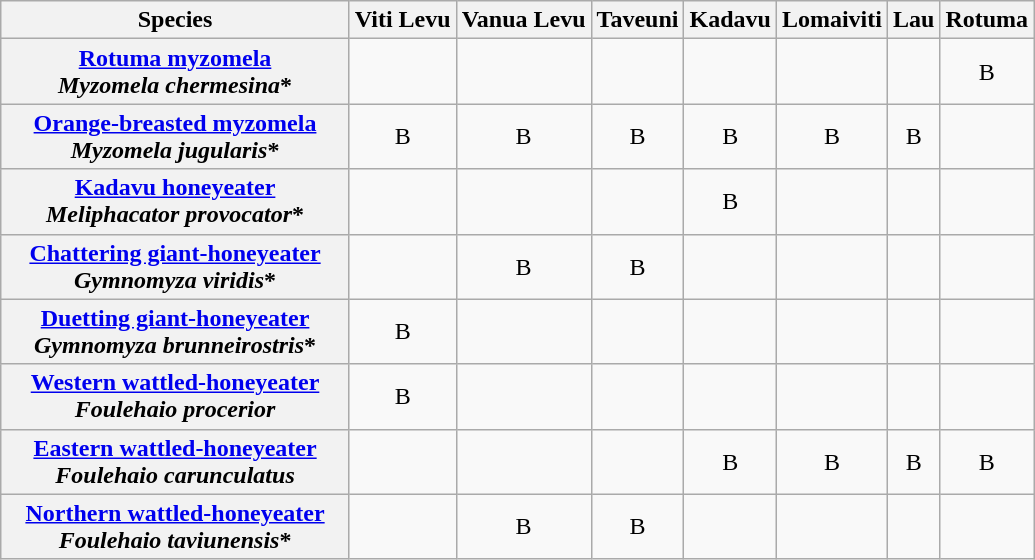<table class="wikitable" style="text-align:center">
<tr>
<th width="225">Species</th>
<th>Viti Levu</th>
<th>Vanua Levu</th>
<th>Taveuni</th>
<th>Kadavu</th>
<th>Lomaiviti</th>
<th>Lau</th>
<th>Rotuma</th>
</tr>
<tr>
<th><a href='#'>Rotuma myzomela</a><br><em>Myzomela chermesina</em>*</th>
<td></td>
<td></td>
<td></td>
<td></td>
<td></td>
<td></td>
<td>B</td>
</tr>
<tr>
<th><a href='#'>Orange-breasted myzomela</a><br><em>Myzomela jugularis</em>*</th>
<td>B</td>
<td>B</td>
<td>B</td>
<td>B</td>
<td>B</td>
<td>B</td>
<td></td>
</tr>
<tr>
<th><a href='#'>Kadavu honeyeater</a><br><em>Meliphacator provocator</em>*</th>
<td></td>
<td></td>
<td></td>
<td>B</td>
<td></td>
<td></td>
<td></td>
</tr>
<tr>
<th><a href='#'>Chattering giant-honeyeater</a><br><em>Gymnomyza viridis</em>*</th>
<td></td>
<td>B</td>
<td>B</td>
<td></td>
<td></td>
<td></td>
<td></td>
</tr>
<tr>
<th><a href='#'>Duetting giant-honeyeater</a><br><em>Gymnomyza brunneirostris</em>*</th>
<td>B</td>
<td></td>
<td></td>
<td></td>
<td></td>
<td></td>
<td></td>
</tr>
<tr>
<th><a href='#'>Western wattled-honeyeater</a><br><em>Foulehaio procerior</em></th>
<td>B</td>
<td></td>
<td></td>
<td></td>
<td></td>
<td></td>
<td></td>
</tr>
<tr>
<th><a href='#'>Eastern wattled-honeyeater</a><br><em>Foulehaio carunculatus</em></th>
<td></td>
<td></td>
<td></td>
<td>B</td>
<td>B</td>
<td>B</td>
<td>B</td>
</tr>
<tr>
<th><a href='#'>Northern wattled-honeyeater</a><br><em>Foulehaio taviunensis</em>*</th>
<td></td>
<td>B</td>
<td>B</td>
<td></td>
<td></td>
<td></td>
<td></td>
</tr>
</table>
